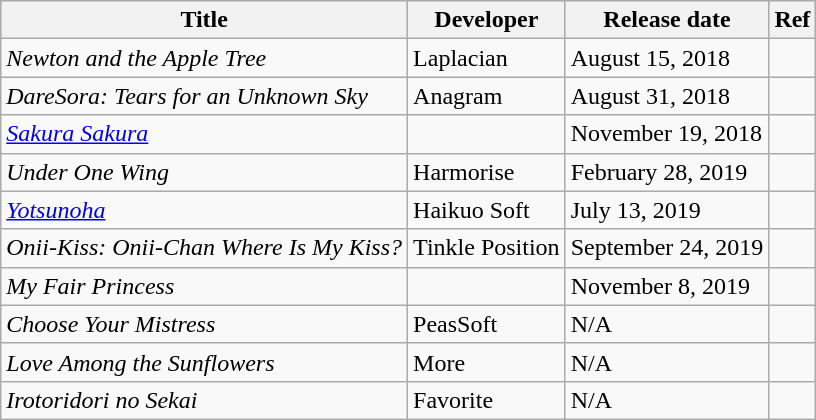<table class="wikitable sortable">
<tr>
<th>Title</th>
<th>Developer</th>
<th>Release date</th>
<th class=unsortable>Ref</th>
</tr>
<tr>
<td><em>Newton and the Apple Tree</em></td>
<td>Laplacian</td>
<td>August 15, 2018</td>
<td></td>
</tr>
<tr>
<td><em>DareSora: Tears for an Unknown Sky</em></td>
<td>Anagram</td>
<td>August 31, 2018</td>
<td></td>
</tr>
<tr>
<td><em><a href='#'>Sakura Sakura</a></em></td>
<td></td>
<td>November 19, 2018</td>
<td></td>
</tr>
<tr>
<td><em>Under One Wing</em></td>
<td>Harmorise</td>
<td>February 28, 2019</td>
<td></td>
</tr>
<tr>
<td><em><a href='#'>Yotsunoha</a></em></td>
<td>Haikuo Soft</td>
<td>July 13, 2019</td>
<td></td>
</tr>
<tr>
<td><em>Onii-Kiss: Onii-Chan Where Is My Kiss?</em></td>
<td>Tinkle Position</td>
<td>September 24, 2019</td>
<td></td>
</tr>
<tr>
<td><em>My Fair Princess</em></td>
<td></td>
<td>November 8, 2019</td>
<td></td>
</tr>
<tr>
<td><em>Choose Your Mistress</em></td>
<td>PeasSoft</td>
<td>N/A</td>
<td></td>
</tr>
<tr>
<td><em>Love Among the Sunflowers</em></td>
<td>More</td>
<td>N/A</td>
<td></td>
</tr>
<tr>
<td><em>Irotoridori no Sekai</em></td>
<td>Favorite</td>
<td>N/A</td>
<td></td>
</tr>
</table>
